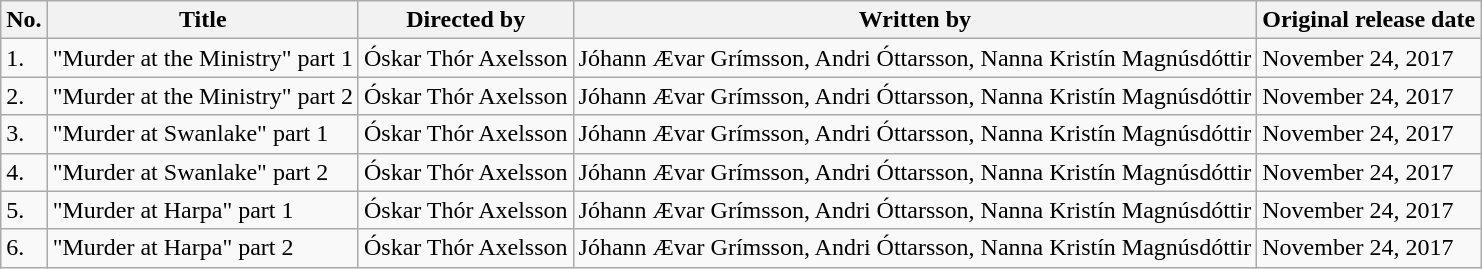<table class="wikitable">
<tr>
<th>No.</th>
<th>Title</th>
<th>Directed by</th>
<th>Written by</th>
<th>Original release date</th>
</tr>
<tr>
<td>1.</td>
<td>"Murder at the Ministry" part 1</td>
<td>Óskar Thór Axelsson</td>
<td>Jóhann Ævar Grímsson, Andri Óttarsson, Nanna Kristín Magnúsdóttir</td>
<td>November 24, 2017</td>
</tr>
<tr>
<td>2.</td>
<td>"Murder at the Ministry" part 2</td>
<td>Óskar Thór Axelsson</td>
<td>Jóhann Ævar Grímsson, Andri Óttarsson, Nanna Kristín Magnúsdóttir</td>
<td>November 24, 2017</td>
</tr>
<tr>
<td>3.</td>
<td>"Murder at Swanlake" part 1</td>
<td>Óskar Thór Axelsson</td>
<td>Jóhann Ævar Grímsson, Andri Óttarsson, Nanna Kristín Magnúsdóttir</td>
<td>November 24, 2017</td>
</tr>
<tr>
<td>4.</td>
<td>"Murder at Swanlake" part 2</td>
<td>Óskar Thór Axelsson</td>
<td>Jóhann Ævar Grímsson, Andri Óttarsson, Nanna Kristín Magnúsdóttir</td>
<td>November 24, 2017</td>
</tr>
<tr>
<td>5.</td>
<td>"Murder at Harpa" part 1</td>
<td>Óskar Thór Axelsson</td>
<td>Jóhann Ævar Grímsson, Andri Óttarsson, Nanna Kristín Magnúsdóttir</td>
<td>November 24, 2017</td>
</tr>
<tr>
<td>6.</td>
<td>"Murder at Harpa" part 2</td>
<td>Óskar Thór Axelsson</td>
<td>Jóhann Ævar Grímsson, Andri Óttarsson, Nanna Kristín Magnúsdóttir</td>
<td>November 24, 2017</td>
</tr>
</table>
